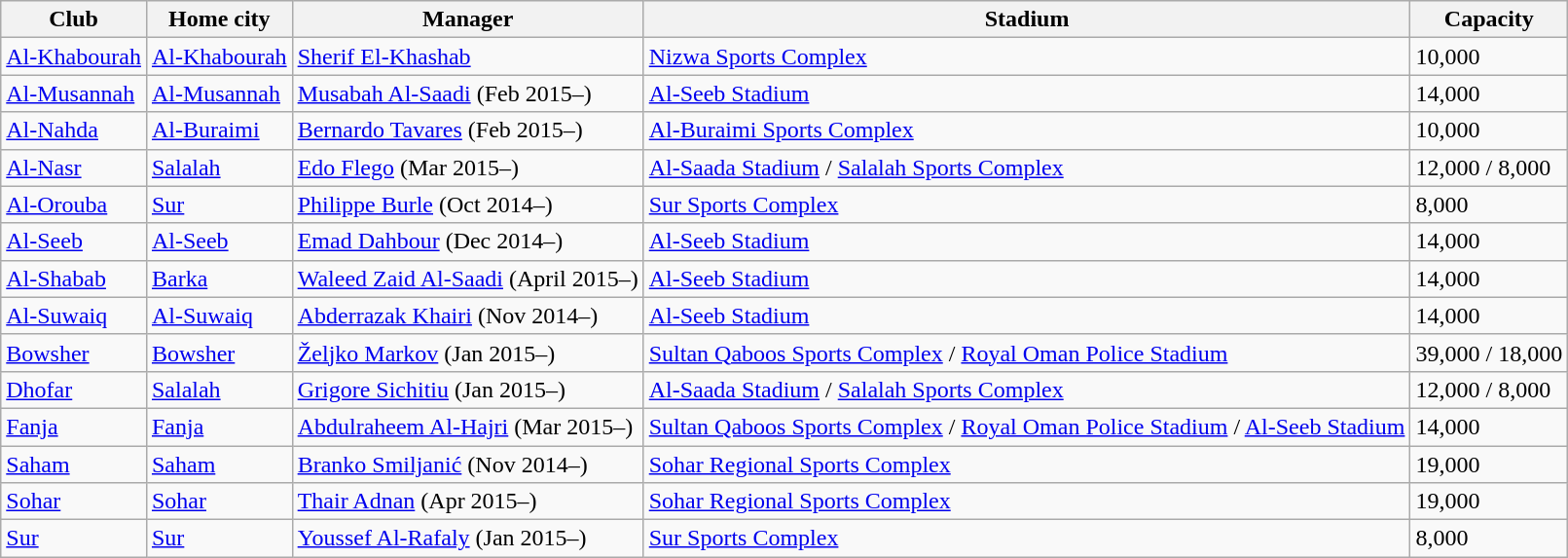<table class="wikitable" style="text-align: left;">
<tr>
<th>Club</th>
<th>Home city</th>
<th>Manager</th>
<th>Stadium</th>
<th>Capacity</th>
</tr>
<tr>
<td><a href='#'>Al-Khabourah</a></td>
<td><a href='#'>Al-Khabourah</a></td>
<td> <a href='#'>Sherif El-Khashab</a></td>
<td><a href='#'>Nizwa Sports Complex</a></td>
<td>10,000</td>
</tr>
<tr>
<td><a href='#'>Al-Musannah</a></td>
<td><a href='#'>Al-Musannah</a></td>
<td> <a href='#'>Musabah Al-Saadi</a> (Feb 2015–)</td>
<td><a href='#'>Al-Seeb Stadium</a></td>
<td>14,000</td>
</tr>
<tr>
<td><a href='#'>Al-Nahda</a></td>
<td><a href='#'>Al-Buraimi</a></td>
<td> <a href='#'>Bernardo Tavares</a> (Feb 2015–)</td>
<td><a href='#'>Al-Buraimi Sports Complex</a></td>
<td>10,000</td>
</tr>
<tr>
<td><a href='#'>Al-Nasr</a></td>
<td><a href='#'>Salalah</a></td>
<td> <a href='#'>Edo Flego</a> (Mar 2015–)</td>
<td><a href='#'>Al-Saada Stadium</a> / <a href='#'>Salalah Sports Complex</a></td>
<td>12,000 / 8,000</td>
</tr>
<tr>
<td><a href='#'>Al-Orouba</a></td>
<td><a href='#'>Sur</a></td>
<td> <a href='#'>Philippe Burle</a> (Oct 2014–)</td>
<td><a href='#'>Sur Sports Complex</a></td>
<td>8,000</td>
</tr>
<tr>
<td><a href='#'>Al-Seeb</a></td>
<td><a href='#'>Al-Seeb</a></td>
<td> <a href='#'>Emad Dahbour</a> (Dec 2014–)</td>
<td><a href='#'>Al-Seeb Stadium</a></td>
<td>14,000</td>
</tr>
<tr>
<td><a href='#'>Al-Shabab</a></td>
<td><a href='#'>Barka</a></td>
<td> <a href='#'>Waleed Zaid Al-Saadi</a> (April 2015–)</td>
<td><a href='#'>Al-Seeb Stadium</a></td>
<td>14,000</td>
</tr>
<tr>
<td><a href='#'>Al-Suwaiq</a></td>
<td><a href='#'>Al-Suwaiq</a></td>
<td> <a href='#'>Abderrazak Khairi</a> (Nov 2014–)</td>
<td><a href='#'>Al-Seeb Stadium</a></td>
<td>14,000</td>
</tr>
<tr>
<td><a href='#'>Bowsher</a></td>
<td><a href='#'>Bowsher</a></td>
<td> <a href='#'>Željko Markov</a> (Jan 2015–)</td>
<td><a href='#'>Sultan Qaboos Sports Complex</a> / <a href='#'>Royal Oman Police Stadium</a></td>
<td>39,000 / 18,000</td>
</tr>
<tr>
<td><a href='#'>Dhofar</a></td>
<td><a href='#'>Salalah</a></td>
<td> <a href='#'>Grigore Sichitiu</a> (Jan 2015–)</td>
<td><a href='#'>Al-Saada Stadium</a> / <a href='#'>Salalah Sports Complex</a></td>
<td>12,000 / 8,000</td>
</tr>
<tr>
<td><a href='#'>Fanja</a></td>
<td><a href='#'>Fanja</a></td>
<td> <a href='#'>Abdulraheem Al-Hajri</a> (Mar 2015–)</td>
<td><a href='#'>Sultan Qaboos Sports Complex</a> / <a href='#'>Royal Oman Police Stadium</a> / <a href='#'>Al-Seeb Stadium</a></td>
<td>14,000</td>
</tr>
<tr>
<td><a href='#'>Saham</a></td>
<td><a href='#'>Saham</a></td>
<td> <a href='#'>Branko Smiljanić</a> (Nov 2014–)</td>
<td><a href='#'>Sohar Regional Sports Complex</a></td>
<td>19,000</td>
</tr>
<tr>
<td><a href='#'>Sohar</a></td>
<td><a href='#'>Sohar</a></td>
<td> <a href='#'>Thair Adnan</a> (Apr 2015–)</td>
<td><a href='#'>Sohar Regional Sports Complex</a></td>
<td>19,000</td>
</tr>
<tr>
<td><a href='#'>Sur</a></td>
<td><a href='#'>Sur</a></td>
<td> <a href='#'>Youssef Al-Rafaly</a> (Jan 2015–)</td>
<td><a href='#'>Sur Sports Complex</a></td>
<td>8,000</td>
</tr>
</table>
